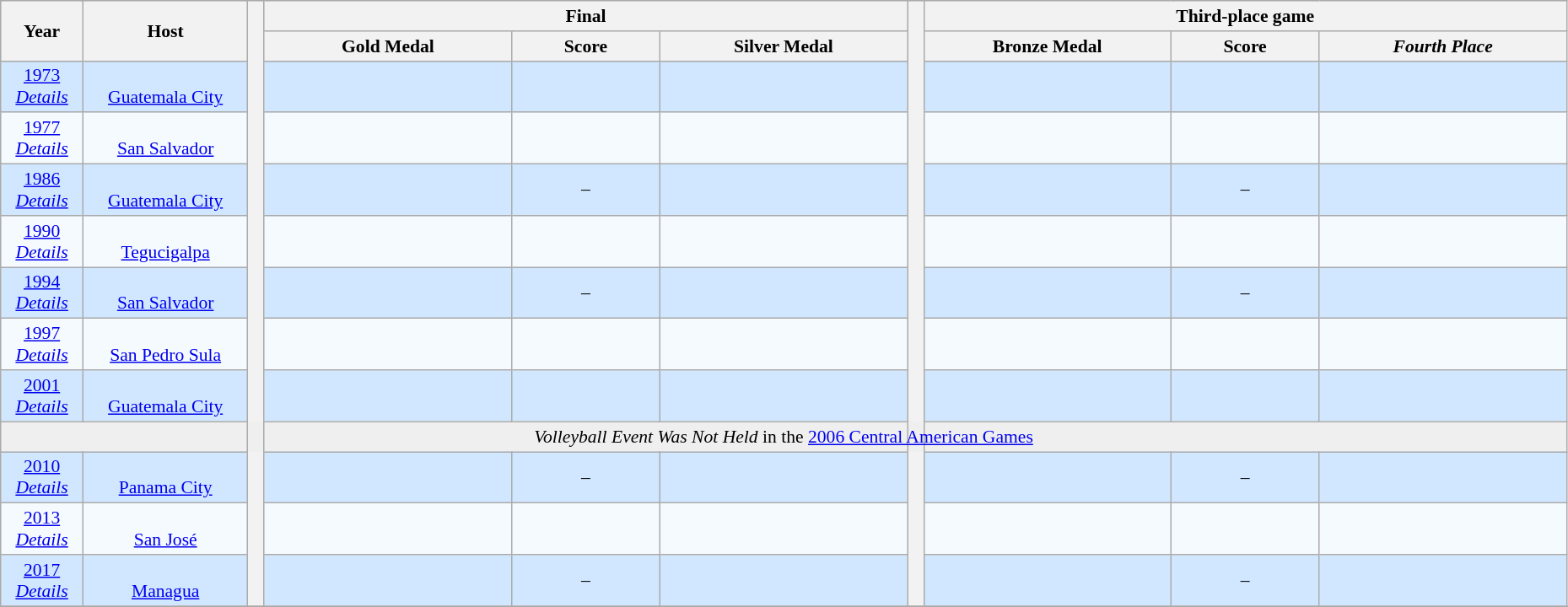<table class="wikitable" style="font-size:90%; width: 98%; text-align: center;">
<tr bgcolor=#C1D8FF>
<th rowspan=2 width=5%>Year</th>
<th rowspan=2 width=10%>Host</th>
<th width=1% rowspan=13 bgcolor=ffffff></th>
<th colspan=3>Final</th>
<th width=1% rowspan=13 bgcolor=ffffff></th>
<th colspan=3>Third-place game</th>
</tr>
<tr bgcolor=#EFEFEF>
<th width=15%>Gold Medal</th>
<th width=9%>Score</th>
<th width=15%>Silver Medal</th>
<th width=15%>Bronze Medal</th>
<th width=9%>Score</th>
<th width=15%><em>Fourth Place</em></th>
</tr>
<tr bgcolor=#D0E7FF>
<td><a href='#'>1973</a> <br> <em><a href='#'>Details</a></em></td>
<td><br> <a href='#'>Guatemala City</a></td>
<td><strong></strong></td>
<td></td>
<td></td>
<td></td>
<td></td>
<td></td>
</tr>
<tr bgcolor=#F5FAFF>
<td><a href='#'>1977</a> <br> <em><a href='#'>Details</a></em></td>
<td><br> <a href='#'>San Salvador</a></td>
<td><strong></strong></td>
<td></td>
<td></td>
<td></td>
<td></td>
<td></td>
</tr>
<tr bgcolor=#D0E7FF>
<td><a href='#'>1986</a> <br> <em><a href='#'>Details</a></em></td>
<td><br> <a href='#'>Guatemala City</a></td>
<td><strong></strong></td>
<td>–</td>
<td></td>
<td></td>
<td>–</td>
<td></td>
</tr>
<tr bgcolor=#F5FAFF>
<td><a href='#'>1990</a> <br> <em><a href='#'>Details</a></em></td>
<td><br> <a href='#'>Tegucigalpa</a></td>
<td><strong></strong></td>
<td></td>
<td></td>
<td></td>
<td></td>
<td></td>
</tr>
<tr bgcolor=#D0E7FF>
<td><a href='#'>1994</a> <br> <em><a href='#'>Details</a></em></td>
<td><br> <a href='#'>San Salvador</a></td>
<td><strong></strong></td>
<td>–</td>
<td></td>
<td></td>
<td>–</td>
<td></td>
</tr>
<tr bgcolor=#F5FAFF>
<td><a href='#'>1997</a> <br> <em><a href='#'>Details</a></em></td>
<td><br> <a href='#'>San Pedro Sula</a></td>
<td><strong></strong></td>
<td></td>
<td></td>
<td></td>
<td></td>
<td></td>
</tr>
<tr bgcolor=#D0E7FF>
<td><a href='#'>2001</a> <br> <em><a href='#'>Details</a></em></td>
<td><br> <a href='#'>Guatemala City</a></td>
<td><strong></strong></td>
<td></td>
<td></td>
<td></td>
<td></td>
<td></td>
</tr>
<tr bgcolor="efefef">
<td colspan=10><em>Volleyball Event Was Not Held</em> in the <a href='#'>2006 Central American Games</a></td>
</tr>
<tr bgcolor=#D0E7FF>
<td><a href='#'>2010</a> <br> <em><a href='#'>Details</a></em></td>
<td><br> <a href='#'>Panama City</a></td>
<td><strong></strong></td>
<td>–</td>
<td></td>
<td></td>
<td>–</td>
<td></td>
</tr>
<tr bgcolor=#F5FAFF>
<td><a href='#'>2013</a> <br> <em><a href='#'>Details</a></em></td>
<td><br> <a href='#'>San José</a></td>
<td><strong></strong></td>
<td></td>
<td></td>
<td></td>
<td></td>
<td></td>
</tr>
<tr bgcolor=#D0E7FF>
<td><a href='#'>2017</a> <br> <em><a href='#'>Details</a></em></td>
<td><br> <a href='#'>Managua</a></td>
<td><strong></strong></td>
<td>–</td>
<td></td>
<td></td>
<td>–</td>
<td></td>
</tr>
<tr>
</tr>
</table>
